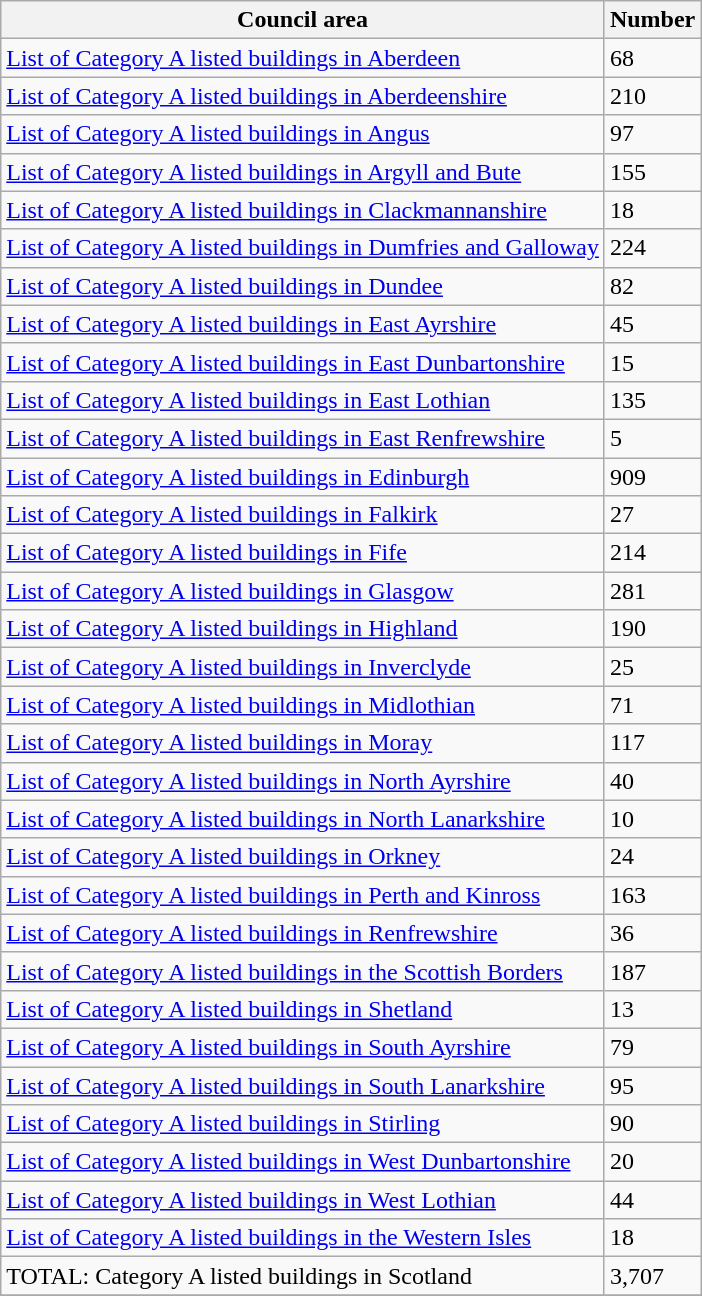<table class="wikitable sortable">
<tr>
<th><strong>Council area</strong></th>
<th><strong>Number</strong></th>
</tr>
<tr ->
<td><a href='#'>List of Category A listed buildings in Aberdeen</a></td>
<td>68</td>
</tr>
<tr ->
<td><a href='#'>List of Category A listed buildings in Aberdeenshire</a></td>
<td>210</td>
</tr>
<tr ->
<td><a href='#'>List of Category A listed buildings in Angus</a></td>
<td>97</td>
</tr>
<tr ->
<td><a href='#'>List of Category A listed buildings in Argyll and Bute</a></td>
<td>155</td>
</tr>
<tr ->
<td><a href='#'>List of Category A listed buildings in Clackmannanshire</a></td>
<td>18</td>
</tr>
<tr ->
<td><a href='#'>List of Category A listed buildings in Dumfries and Galloway</a></td>
<td>224</td>
</tr>
<tr ->
<td><a href='#'>List of Category A listed buildings in Dundee</a></td>
<td>82</td>
</tr>
<tr ->
<td><a href='#'>List of Category A listed buildings in East Ayrshire</a></td>
<td>45</td>
</tr>
<tr ->
<td><a href='#'>List of Category A listed buildings in East Dunbartonshire</a></td>
<td>15</td>
</tr>
<tr ->
<td><a href='#'>List of Category A listed buildings in East Lothian</a></td>
<td>135</td>
</tr>
<tr ->
<td><a href='#'>List of Category A listed buildings in East Renfrewshire</a></td>
<td>5</td>
</tr>
<tr ->
<td><a href='#'>List of Category A listed buildings in Edinburgh</a></td>
<td>909</td>
</tr>
<tr ->
<td><a href='#'>List of Category A listed buildings in Falkirk</a></td>
<td>27</td>
</tr>
<tr ->
<td><a href='#'>List of Category A listed buildings in Fife</a></td>
<td>214</td>
</tr>
<tr ->
<td><a href='#'>List of Category A listed buildings in Glasgow</a></td>
<td>281</td>
</tr>
<tr ->
<td><a href='#'>List of Category A listed buildings in Highland</a></td>
<td>190</td>
</tr>
<tr ->
<td><a href='#'>List of Category A listed buildings in Inverclyde</a></td>
<td>25</td>
</tr>
<tr ->
<td><a href='#'>List of Category A listed buildings in Midlothian</a></td>
<td>71</td>
</tr>
<tr ->
<td><a href='#'>List of Category A listed buildings in Moray</a></td>
<td>117</td>
</tr>
<tr ->
<td><a href='#'>List of Category A listed buildings in North Ayrshire</a></td>
<td>40</td>
</tr>
<tr ->
<td><a href='#'>List of Category A listed buildings in North Lanarkshire</a></td>
<td>10</td>
</tr>
<tr ->
<td><a href='#'>List of Category A listed buildings in Orkney</a></td>
<td>24</td>
</tr>
<tr ->
<td><a href='#'>List of Category A listed buildings in Perth and Kinross</a></td>
<td>163</td>
</tr>
<tr ->
<td><a href='#'>List of Category A listed buildings in Renfrewshire</a></td>
<td>36</td>
</tr>
<tr ->
<td><a href='#'>List of Category A listed buildings in the Scottish Borders</a></td>
<td>187</td>
</tr>
<tr ->
<td><a href='#'>List of Category A listed buildings in Shetland</a></td>
<td>13</td>
</tr>
<tr ->
<td><a href='#'>List of Category A listed buildings in South Ayrshire</a></td>
<td>79</td>
</tr>
<tr ->
<td><a href='#'>List of Category A listed buildings in South Lanarkshire</a></td>
<td>95</td>
</tr>
<tr ->
<td><a href='#'>List of Category A listed buildings in Stirling</a></td>
<td>90</td>
</tr>
<tr ->
<td><a href='#'>List of Category A listed buildings in West Dunbartonshire</a></td>
<td>20</td>
</tr>
<tr ->
<td><a href='#'>List of Category A listed buildings in West Lothian</a></td>
<td>44</td>
</tr>
<tr ->
<td><a href='#'>List of Category A listed buildings in the Western Isles</a></td>
<td>18</td>
</tr>
<tr -class=sortbottom>
<td>TOTAL: Category A listed buildings in Scotland</td>
<td>3,707</td>
</tr>
<tr ->
</tr>
</table>
